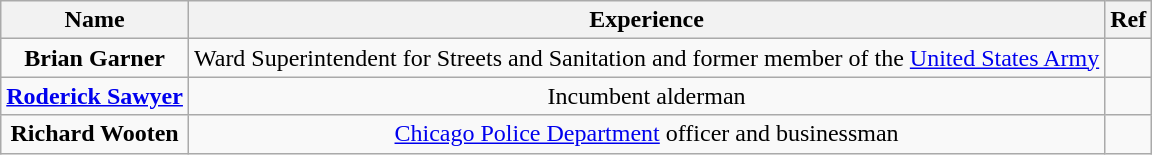<table class="wikitable" style="text-align:center">
<tr>
<th>Name</th>
<th>Experience</th>
<th>Ref</th>
</tr>
<tr>
<td><strong>Brian Garner</strong></td>
<td>Ward Superintendent for Streets and Sanitation and former member of the <a href='#'>United States Army</a></td>
<td></td>
</tr>
<tr>
<td><strong><a href='#'>Roderick Sawyer</a></strong></td>
<td>Incumbent alderman</td>
<td></td>
</tr>
<tr>
<td><strong>Richard Wooten</strong></td>
<td><a href='#'>Chicago Police Department</a> officer and businessman</td>
<td></td>
</tr>
</table>
